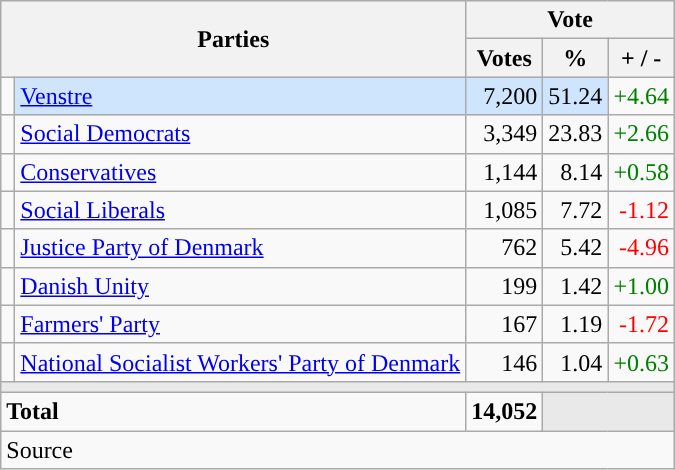<table class="wikitable" style="text-align:right;">
<tr>
<th style="text-align:centre;" rowspan="2" colspan="2" width="225">Parties</th>
<th colspan="3">Vote</th>
</tr>
<tr>
<th width="15">Votes</th>
<th width="15">%</th>
<th width="15">+ / -</th>
</tr>
<tr>
<td width="2" style="color:inherit;background:"></td>
<td bgcolor=#cfe5fe  align="left"><a href='#'>Venstre</a></td>
<td bgcolor=#cfe5fe>7,200</td>
<td bgcolor=#cfe5fe>51.24</td>
<td style=color:green;>+4.64</td>
</tr>
<tr>
<td width="2" style="color:inherit;background:"></td>
<td align="left"><a href='#'>Social Democrats</a></td>
<td>3,349</td>
<td>23.83</td>
<td style=color:green;>+2.66</td>
</tr>
<tr>
<td width="2" style="color:inherit;background:"></td>
<td align="left"><a href='#'>Conservatives</a></td>
<td>1,144</td>
<td>8.14</td>
<td style=color:green;>+0.58</td>
</tr>
<tr>
<td width="2" style="color:inherit;background:"></td>
<td align="left"><a href='#'>Social Liberals</a></td>
<td>1,085</td>
<td>7.72</td>
<td style=color:red;>-1.12</td>
</tr>
<tr>
<td width="2" style="color:inherit;background:"></td>
<td align="left"><a href='#'>Justice Party of Denmark</a></td>
<td>762</td>
<td>5.42</td>
<td style=color:red;>-4.96</td>
</tr>
<tr>
<td width="2" style="color:inherit;background:"></td>
<td align="left"><a href='#'>Danish Unity</a></td>
<td>199</td>
<td>1.42</td>
<td style=color:green;>+1.00</td>
</tr>
<tr>
<td width="2" style="color:inherit;background:"></td>
<td align="left"><a href='#'>Farmers' Party</a></td>
<td>167</td>
<td>1.19</td>
<td style=color:red;>-1.72</td>
</tr>
<tr>
<td width="2" style="color:inherit;background:"></td>
<td align="left"><a href='#'>National Socialist Workers' Party of Denmark</a></td>
<td>146</td>
<td>1.04</td>
<td style=color:green;>+0.63</td>
</tr>
<tr>
<td colspan="7" bgcolor="#E9E9E9"></td>
</tr>
<tr>
<td align="left" colspan="2"><strong>Total</strong></td>
<td><strong>14,052</strong></td>
<td bgcolor="#E9E9E9" colspan="2"></td>
</tr>
<tr>
<td align="left" colspan="6">Source</td>
</tr>
</table>
